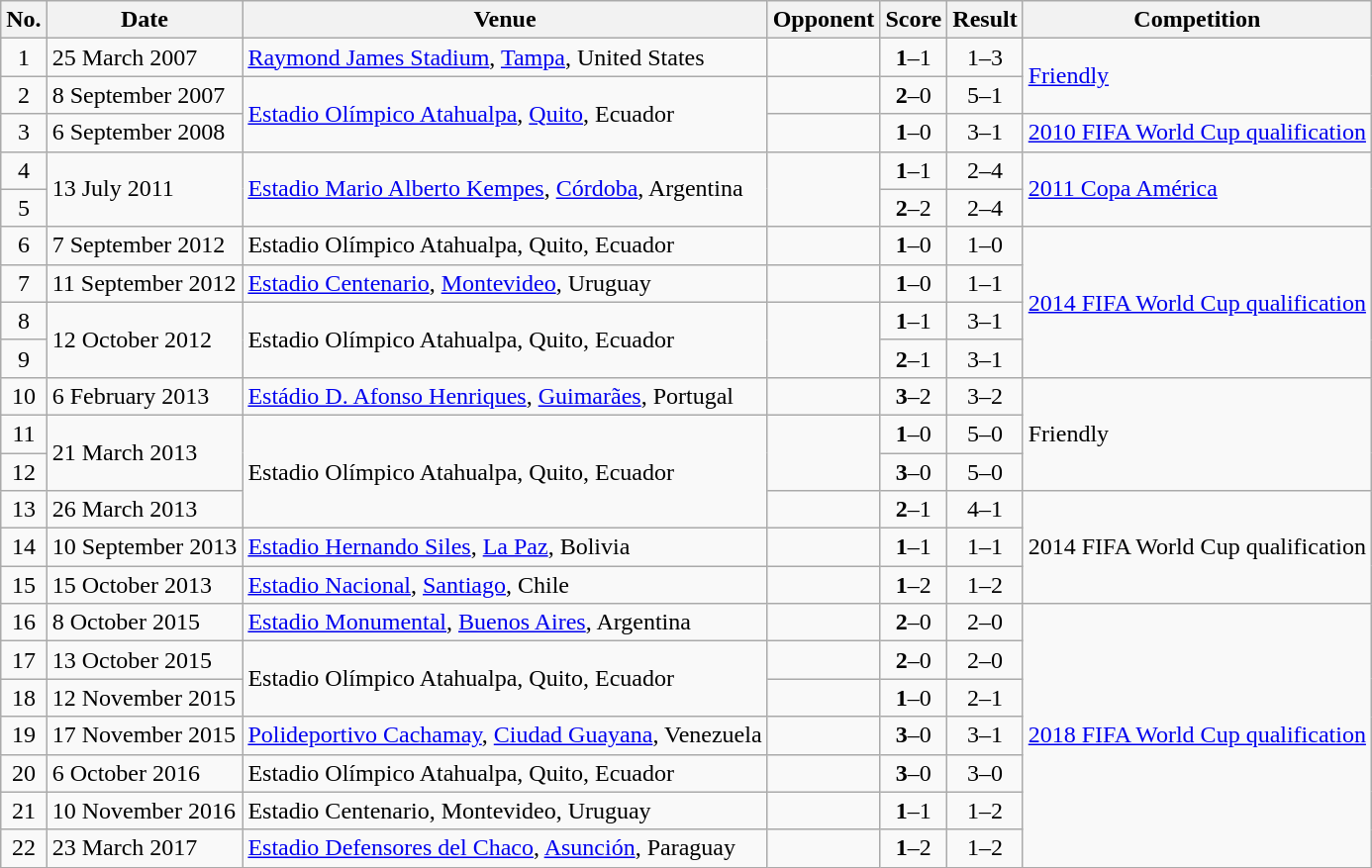<table class="wikitable">
<tr>
<th>No.</th>
<th>Date</th>
<th>Venue</th>
<th>Opponent</th>
<th>Score</th>
<th>Result</th>
<th>Competition</th>
</tr>
<tr>
<td align="center">1</td>
<td>25 March 2007</td>
<td><a href='#'>Raymond James Stadium</a>, <a href='#'>Tampa</a>, United States</td>
<td></td>
<td align=center><strong>1</strong>–1</td>
<td align=center>1–3</td>
<td rowspan="2"><a href='#'>Friendly</a></td>
</tr>
<tr>
<td align="center">2</td>
<td>8 September 2007</td>
<td rowspan="2"><a href='#'>Estadio Olímpico Atahualpa</a>, <a href='#'>Quito</a>, Ecuador</td>
<td></td>
<td align=center><strong>2</strong>–0</td>
<td align=center>5–1</td>
</tr>
<tr>
<td align="center">3</td>
<td>6 September 2008</td>
<td></td>
<td align=center><strong>1</strong>–0</td>
<td align=center>3–1</td>
<td><a href='#'>2010 FIFA World Cup qualification</a></td>
</tr>
<tr>
<td align="center">4</td>
<td rowspan="2">13 July 2011</td>
<td rowspan="2"><a href='#'>Estadio Mario Alberto Kempes</a>, <a href='#'>Córdoba</a>, Argentina</td>
<td rowspan="2"></td>
<td align=center><strong>1</strong>–1</td>
<td align=center>2–4</td>
<td rowspan="2"><a href='#'>2011 Copa América</a></td>
</tr>
<tr>
<td align="center">5</td>
<td align=center><strong>2</strong>–2</td>
<td align=center>2–4</td>
</tr>
<tr>
<td align="center">6</td>
<td>7 September 2012</td>
<td>Estadio Olímpico Atahualpa, Quito, Ecuador</td>
<td></td>
<td align=center><strong>1</strong>–0</td>
<td align=center>1–0</td>
<td rowspan="4"><a href='#'>2014 FIFA World Cup qualification</a></td>
</tr>
<tr>
<td align="center">7</td>
<td>11 September 2012</td>
<td><a href='#'>Estadio Centenario</a>, <a href='#'>Montevideo</a>, Uruguay</td>
<td></td>
<td align=center><strong>1</strong>–0</td>
<td align=center>1–1</td>
</tr>
<tr>
<td align="center">8</td>
<td rowspan="2">12 October 2012</td>
<td rowspan="2">Estadio Olímpico Atahualpa, Quito, Ecuador</td>
<td rowspan="2"></td>
<td align=center><strong>1</strong>–1</td>
<td align=center>3–1</td>
</tr>
<tr>
<td align="center">9</td>
<td align=center><strong>2</strong>–1</td>
<td align=center>3–1</td>
</tr>
<tr>
<td align="center">10</td>
<td>6 February 2013</td>
<td><a href='#'>Estádio D. Afonso Henriques</a>, <a href='#'>Guimarães</a>, Portugal</td>
<td></td>
<td align=center><strong>3</strong>–2</td>
<td align=center>3–2</td>
<td rowspan="3">Friendly</td>
</tr>
<tr>
<td align="center">11</td>
<td rowspan="2">21 March 2013</td>
<td rowspan="3">Estadio Olímpico Atahualpa, Quito, Ecuador</td>
<td rowspan="2"></td>
<td align=center><strong>1</strong>–0</td>
<td align="center">5–0</td>
</tr>
<tr>
<td align="center">12</td>
<td align=center><strong>3</strong>–0</td>
<td align="center">5–0</td>
</tr>
<tr>
<td align="center">13</td>
<td>26 March 2013</td>
<td></td>
<td align=center><strong>2</strong>–1</td>
<td align=center>4–1</td>
<td rowspan="3">2014 FIFA World Cup qualification</td>
</tr>
<tr>
<td align="center">14</td>
<td>10 September 2013</td>
<td><a href='#'>Estadio Hernando Siles</a>, <a href='#'>La Paz</a>, Bolivia</td>
<td></td>
<td align=center><strong>1</strong>–1</td>
<td align=center>1–1</td>
</tr>
<tr>
<td align="center">15</td>
<td>15 October 2013</td>
<td><a href='#'>Estadio Nacional</a>, <a href='#'>Santiago</a>, Chile</td>
<td></td>
<td align=center><strong>1</strong>–2</td>
<td align=center>1–2</td>
</tr>
<tr>
<td align="center">16</td>
<td>8 October 2015</td>
<td><a href='#'>Estadio Monumental</a>, <a href='#'>Buenos Aires</a>, Argentina</td>
<td></td>
<td align=center><strong>2</strong>–0</td>
<td align=center>2–0</td>
<td rowspan="7"><a href='#'>2018 FIFA World Cup qualification</a></td>
</tr>
<tr>
<td align="center">17</td>
<td>13 October 2015</td>
<td rowspan="2">Estadio Olímpico Atahualpa, Quito, Ecuador</td>
<td></td>
<td align=center><strong>2</strong>–0</td>
<td align=center>2–0</td>
</tr>
<tr>
<td align="center">18</td>
<td>12 November 2015</td>
<td></td>
<td align=center><strong>1</strong>–0</td>
<td align=center>2–1</td>
</tr>
<tr>
<td align="center">19</td>
<td>17 November 2015</td>
<td><a href='#'>Polideportivo Cachamay</a>, <a href='#'>Ciudad Guayana</a>, Venezuela</td>
<td></td>
<td align=center><strong>3</strong>–0</td>
<td align=center>3–1</td>
</tr>
<tr>
<td align="center">20</td>
<td>6 October 2016</td>
<td>Estadio Olímpico Atahualpa, Quito, Ecuador</td>
<td></td>
<td align=center><strong>3</strong>–0</td>
<td align=center>3–0</td>
</tr>
<tr>
<td align="center">21</td>
<td>10 November 2016</td>
<td>Estadio Centenario, Montevideo, Uruguay</td>
<td></td>
<td align=center><strong>1</strong>–1</td>
<td align=center>1–2</td>
</tr>
<tr>
<td align="center">22</td>
<td>23 March 2017</td>
<td><a href='#'>Estadio Defensores del Chaco</a>, <a href='#'>Asunción</a>, Paraguay</td>
<td></td>
<td align=center><strong>1</strong>–2</td>
<td align=center>1–2</td>
</tr>
</table>
